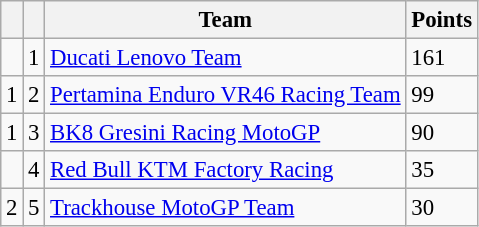<table class="wikitable" style="font-size: 95%;">
<tr>
<th></th>
<th></th>
<th>Team</th>
<th>Points</th>
</tr>
<tr>
<td></td>
<td align=center>1</td>
<td> <a href='#'>Ducati Lenovo Team</a></td>
<td align=left>161</td>
</tr>
<tr>
<td> 1</td>
<td align=center>2</td>
<td> <a href='#'>Pertamina Enduro VR46 Racing Team</a></td>
<td align=left>99</td>
</tr>
<tr>
<td> 1</td>
<td align=center>3</td>
<td> <a href='#'>BK8 Gresini Racing MotoGP</a></td>
<td align=left>90</td>
</tr>
<tr>
<td></td>
<td align=center>4</td>
<td> <a href='#'>Red Bull KTM Factory Racing</a></td>
<td align=left>35</td>
</tr>
<tr>
<td> 2</td>
<td align=center>5</td>
<td> <a href='#'>Trackhouse MotoGP Team</a></td>
<td align=left>30</td>
</tr>
</table>
